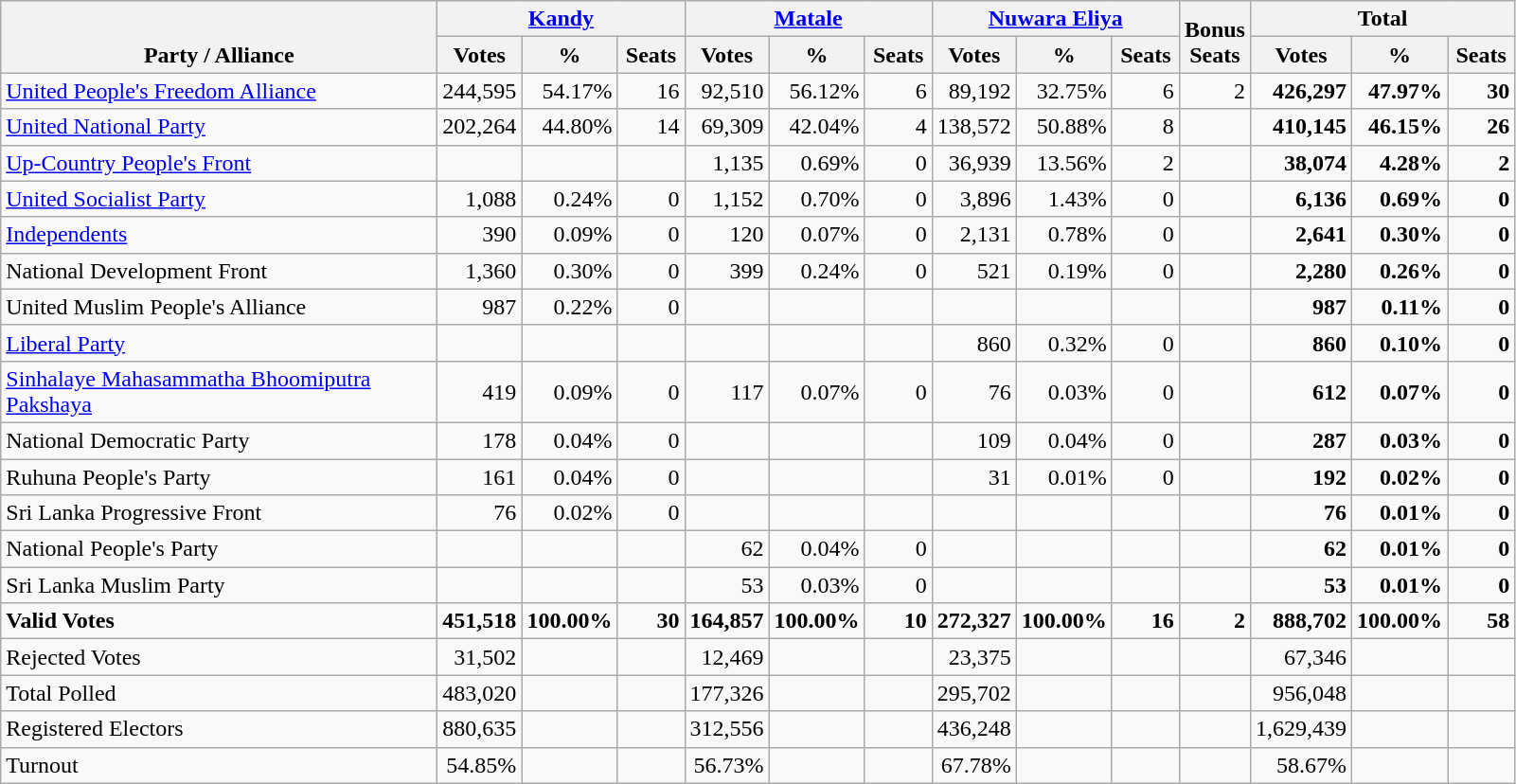<table class="wikitable" border="1" style="text-align:right;">
<tr>
<th valign=bottom rowspan=2 width="300">Party / Alliance</th>
<th colspan=3><a href='#'>Kandy</a></th>
<th colspan=3><a href='#'>Matale</a></th>
<th colspan=3><a href='#'>Nuwara Eliya</a></th>
<th valign=bottom rowspan=2 width="40">Bonus<br>Seats</th>
<th colspan=3>Total</th>
</tr>
<tr>
<th align=center valign=bottom width="50">Votes</th>
<th align=center valign=bottom width="50">%</th>
<th align=center valign=bottom width="40">Seats</th>
<th align=center valign=bottom width="50">Votes</th>
<th align=center valign=bottom width="50">%</th>
<th align=center valign=bottom width="40">Seats</th>
<th align=center valign=bottom width="50">Votes</th>
<th align=center valign=bottom width="50">%</th>
<th align=center valign=bottom width="40">Seats</th>
<th align=center valign=bottom width="50">Votes</th>
<th align=center valign=bottom width="50">%</th>
<th align=center valign=bottom width="40">Seats</th>
</tr>
<tr>
<td align=left><a href='#'>United People's Freedom Alliance</a></td>
<td>244,595</td>
<td>54.17%</td>
<td>16</td>
<td>92,510</td>
<td>56.12%</td>
<td>6</td>
<td>89,192</td>
<td>32.75%</td>
<td>6</td>
<td>2</td>
<td><strong>426,297</strong></td>
<td><strong>47.97%</strong></td>
<td><strong>30</strong></td>
</tr>
<tr>
<td align=left><a href='#'>United National Party</a></td>
<td>202,264</td>
<td>44.80%</td>
<td>14</td>
<td>69,309</td>
<td>42.04%</td>
<td>4</td>
<td>138,572</td>
<td>50.88%</td>
<td>8</td>
<td></td>
<td><strong>410,145</strong></td>
<td><strong>46.15%</strong></td>
<td><strong>26</strong></td>
</tr>
<tr>
<td align=left><a href='#'>Up-Country People's Front</a></td>
<td></td>
<td></td>
<td></td>
<td>1,135</td>
<td>0.69%</td>
<td>0</td>
<td>36,939</td>
<td>13.56%</td>
<td>2</td>
<td></td>
<td><strong>38,074</strong></td>
<td><strong>4.28%</strong></td>
<td><strong>2</strong></td>
</tr>
<tr>
<td align=left><a href='#'>United Socialist Party</a></td>
<td>1,088</td>
<td>0.24%</td>
<td>0</td>
<td>1,152</td>
<td>0.70%</td>
<td>0</td>
<td>3,896</td>
<td>1.43%</td>
<td>0</td>
<td></td>
<td><strong>6,136</strong></td>
<td><strong>0.69%</strong></td>
<td><strong>0</strong></td>
</tr>
<tr>
<td align=left><a href='#'>Independents</a></td>
<td>390</td>
<td>0.09%</td>
<td>0</td>
<td>120</td>
<td>0.07%</td>
<td>0</td>
<td>2,131</td>
<td>0.78%</td>
<td>0</td>
<td></td>
<td><strong>2,641</strong></td>
<td><strong>0.30%</strong></td>
<td><strong>0</strong></td>
</tr>
<tr>
<td align=left>National Development Front</td>
<td>1,360</td>
<td>0.30%</td>
<td>0</td>
<td>399</td>
<td>0.24%</td>
<td>0</td>
<td>521</td>
<td>0.19%</td>
<td>0</td>
<td></td>
<td><strong>2,280</strong></td>
<td><strong>0.26%</strong></td>
<td><strong>0</strong></td>
</tr>
<tr>
<td align=left>United Muslim People's Alliance</td>
<td>987</td>
<td>0.22%</td>
<td>0</td>
<td></td>
<td></td>
<td></td>
<td></td>
<td></td>
<td></td>
<td></td>
<td><strong>987</strong></td>
<td><strong>0.11%</strong></td>
<td><strong>0</strong></td>
</tr>
<tr>
<td align=left><a href='#'>Liberal Party</a></td>
<td></td>
<td></td>
<td></td>
<td></td>
<td></td>
<td></td>
<td>860</td>
<td>0.32%</td>
<td>0</td>
<td></td>
<td><strong>860</strong></td>
<td><strong>0.10%</strong></td>
<td><strong>0</strong></td>
</tr>
<tr>
<td align=left><a href='#'>Sinhalaye Mahasammatha Bhoomiputra Pakshaya</a></td>
<td>419</td>
<td>0.09%</td>
<td>0</td>
<td>117</td>
<td>0.07%</td>
<td>0</td>
<td>76</td>
<td>0.03%</td>
<td>0</td>
<td></td>
<td><strong>612</strong></td>
<td><strong>0.07%</strong></td>
<td><strong>0</strong></td>
</tr>
<tr>
<td align=left>National Democratic Party</td>
<td>178</td>
<td>0.04%</td>
<td>0</td>
<td></td>
<td></td>
<td></td>
<td>109</td>
<td>0.04%</td>
<td>0</td>
<td></td>
<td><strong>287</strong></td>
<td><strong>0.03%</strong></td>
<td><strong>0</strong></td>
</tr>
<tr>
<td align=left>Ruhuna People's Party</td>
<td>161</td>
<td>0.04%</td>
<td>0</td>
<td></td>
<td></td>
<td></td>
<td>31</td>
<td>0.01%</td>
<td>0</td>
<td></td>
<td><strong>192</strong></td>
<td><strong>0.02%</strong></td>
<td><strong>0</strong></td>
</tr>
<tr>
<td align=left>Sri Lanka Progressive Front</td>
<td>76</td>
<td>0.02%</td>
<td>0</td>
<td></td>
<td></td>
<td></td>
<td></td>
<td></td>
<td></td>
<td></td>
<td><strong>76</strong></td>
<td><strong>0.01%</strong></td>
<td><strong>0</strong></td>
</tr>
<tr>
<td align=left>National People's Party</td>
<td></td>
<td></td>
<td></td>
<td>62</td>
<td>0.04%</td>
<td>0</td>
<td></td>
<td></td>
<td></td>
<td></td>
<td><strong>62</strong></td>
<td><strong>0.01%</strong></td>
<td><strong>0</strong></td>
</tr>
<tr>
<td align=left>Sri Lanka Muslim Party</td>
<td></td>
<td></td>
<td></td>
<td>53</td>
<td>0.03%</td>
<td>0</td>
<td></td>
<td></td>
<td></td>
<td></td>
<td><strong>53</strong></td>
<td><strong>0.01%</strong></td>
<td><strong>0</strong></td>
</tr>
<tr>
<td align=left><strong>Valid Votes</strong></td>
<td><strong>451,518</strong></td>
<td><strong>100.00%</strong></td>
<td><strong>30</strong></td>
<td><strong>164,857</strong></td>
<td><strong>100.00%</strong></td>
<td><strong>10</strong></td>
<td><strong>272,327</strong></td>
<td><strong>100.00%</strong></td>
<td><strong>16</strong></td>
<td><strong>2</strong></td>
<td><strong>888,702</strong></td>
<td><strong>100.00%</strong></td>
<td><strong>58</strong></td>
</tr>
<tr>
<td align=left>Rejected Votes</td>
<td>31,502</td>
<td></td>
<td></td>
<td>12,469</td>
<td></td>
<td></td>
<td>23,375</td>
<td></td>
<td></td>
<td></td>
<td>67,346</td>
<td></td>
<td></td>
</tr>
<tr>
<td align=left>Total Polled</td>
<td>483,020</td>
<td></td>
<td></td>
<td>177,326</td>
<td></td>
<td></td>
<td>295,702</td>
<td></td>
<td></td>
<td></td>
<td>956,048</td>
<td></td>
<td></td>
</tr>
<tr>
<td align=left>Registered Electors</td>
<td>880,635</td>
<td></td>
<td></td>
<td>312,556</td>
<td></td>
<td></td>
<td>436,248</td>
<td></td>
<td></td>
<td></td>
<td>1,629,439</td>
<td></td>
<td></td>
</tr>
<tr>
<td align=left>Turnout</td>
<td>54.85%</td>
<td></td>
<td></td>
<td>56.73%</td>
<td></td>
<td></td>
<td>67.78%</td>
<td></td>
<td></td>
<td></td>
<td>58.67%</td>
<td></td>
<td></td>
</tr>
</table>
